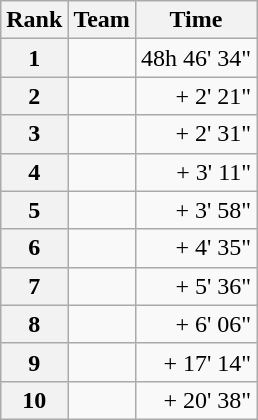<table class="wikitable">
<tr>
<th scope="col">Rank</th>
<th scope="col">Team</th>
<th scope="col">Time</th>
</tr>
<tr>
<th scope="row">1</th>
<td> </td>
<td align="right">48h 46' 34"</td>
</tr>
<tr>
<th scope="row">2</th>
<td> </td>
<td align="right">+ 2' 21"</td>
</tr>
<tr>
<th scope="row">3</th>
<td> </td>
<td align="right">+ 2' 31"</td>
</tr>
<tr>
<th scope="row">4</th>
<td> </td>
<td align="right">+ 3' 11"</td>
</tr>
<tr>
<th scope="row">5</th>
<td> </td>
<td align="right">+ 3' 58"</td>
</tr>
<tr>
<th scope="row">6</th>
<td> </td>
<td align="right">+ 4' 35"</td>
</tr>
<tr>
<th scope="row">7</th>
<td> </td>
<td align="right">+ 5' 36"</td>
</tr>
<tr>
<th scope="row">8</th>
<td> </td>
<td align="right">+ 6' 06"</td>
</tr>
<tr>
<th scope="row">9</th>
<td> </td>
<td align="right">+ 17' 14"</td>
</tr>
<tr>
<th scope="row">10</th>
<td> </td>
<td align="right">+ 20' 38"</td>
</tr>
</table>
